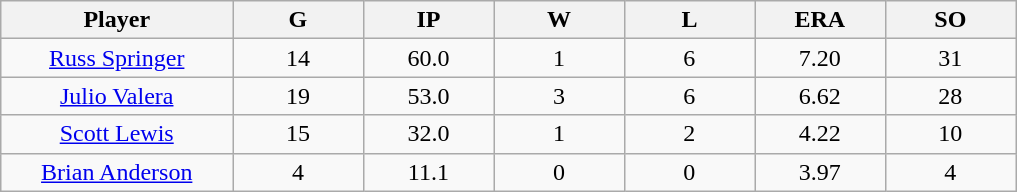<table class="wikitable sortable">
<tr>
<th bgcolor="#DDDDFF" width="16%">Player</th>
<th bgcolor="#DDDDFF" width="9%">G</th>
<th bgcolor="#DDDDFF" width="9%">IP</th>
<th bgcolor="#DDDDFF" width="9%">W</th>
<th bgcolor="#DDDDFF" width="9%">L</th>
<th bgcolor="#DDDDFF" width="9%">ERA</th>
<th bgcolor="#DDDDFF" width="9%">SO</th>
</tr>
<tr align=center>
<td><a href='#'>Russ Springer</a></td>
<td>14</td>
<td>60.0</td>
<td>1</td>
<td>6</td>
<td>7.20</td>
<td>31</td>
</tr>
<tr align=center>
<td><a href='#'>Julio Valera</a></td>
<td>19</td>
<td>53.0</td>
<td>3</td>
<td>6</td>
<td>6.62</td>
<td>28</td>
</tr>
<tr align=center>
<td><a href='#'>Scott Lewis</a></td>
<td>15</td>
<td>32.0</td>
<td>1</td>
<td>2</td>
<td>4.22</td>
<td>10</td>
</tr>
<tr align=center>
<td><a href='#'>Brian Anderson</a></td>
<td>4</td>
<td>11.1</td>
<td>0</td>
<td>0</td>
<td>3.97</td>
<td>4</td>
</tr>
</table>
